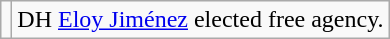<table class="wikitable">
<tr>
<td></td>
<td>DH <a href='#'>Eloy Jiménez</a> elected free agency.</td>
</tr>
</table>
